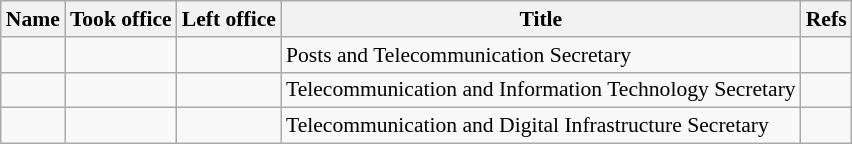<table class="wikitable plainrowheaders sortable" style="font-size:90%; text-align:left;">
<tr>
<th scope=col>Name</th>
<th scope=col>Took office</th>
<th scope=col>Left office</th>
<th scope=col>Title</th>
<th scope=col class=unsortable>Refs</th>
</tr>
<tr>
<td></td>
<td align=center></td>
<td align=center></td>
<td>Posts and Telecommunication Secretary</td>
<td align=center></td>
</tr>
<tr>
<td></td>
<td align=center></td>
<td align=center></td>
<td>Telecommunication and Information Technology Secretary</td>
<td align=center></td>
</tr>
<tr>
<td></td>
<td align=center></td>
<td align=center></td>
<td>Telecommunication and Digital Infrastructure Secretary</td>
<td align=center></td>
</tr>
</table>
